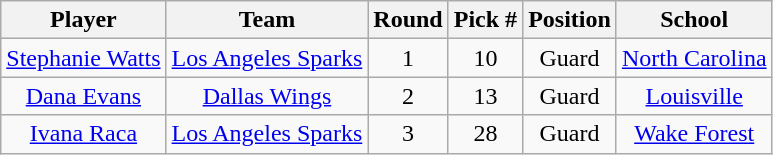<table class="wikitable" style="text-align:center;">
<tr>
<th>Player</th>
<th>Team</th>
<th>Round</th>
<th>Pick #</th>
<th>Position</th>
<th>School</th>
</tr>
<tr>
<td><a href='#'>Stephanie Watts</a></td>
<td><a href='#'>Los Angeles Sparks</a></td>
<td>1</td>
<td>10</td>
<td>Guard</td>
<td><a href='#'>North Carolina</a></td>
</tr>
<tr>
<td><a href='#'>Dana Evans</a></td>
<td><a href='#'>Dallas Wings</a></td>
<td>2</td>
<td>13</td>
<td>Guard</td>
<td><a href='#'>Louisville</a></td>
</tr>
<tr>
<td><a href='#'>Ivana Raca</a></td>
<td><a href='#'>Los Angeles Sparks</a></td>
<td>3</td>
<td>28</td>
<td>Guard</td>
<td><a href='#'>Wake Forest</a></td>
</tr>
</table>
